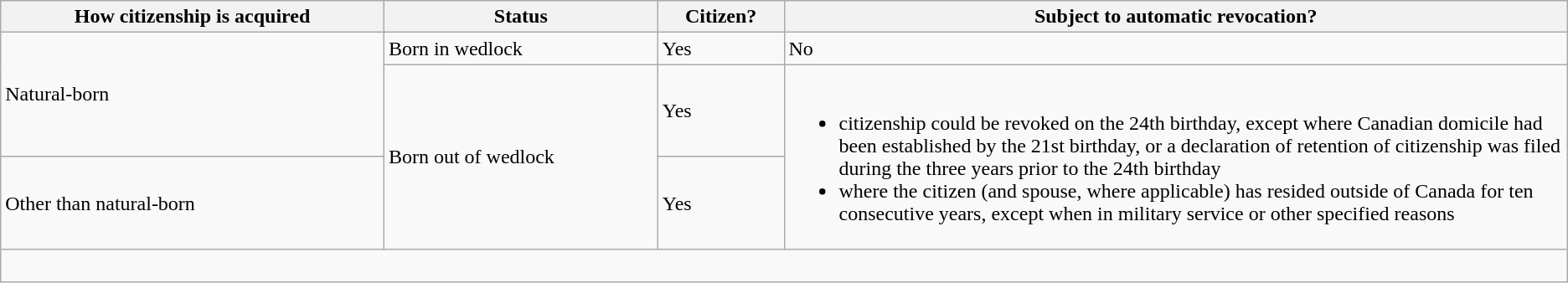<table class="wikitable">
<tr>
<th>How citizenship is acquired</th>
<th>Status</th>
<th>Citizen?</th>
<th scope="col" style="width: 50%;">Subject to automatic revocation?</th>
</tr>
<tr>
<td rowspan="2">Natural-born</td>
<td>Born in wedlock</td>
<td>Yes</td>
<td>No</td>
</tr>
<tr>
<td rowspan="2">Born out of wedlock</td>
<td>Yes</td>
<td rowspan="2"><br><ul><li>citizenship could be revoked on the 24th birthday, except where Canadian domicile had been established by the 21st birthday, or a declaration of retention of citizenship was filed during the three years prior to the 24th birthday</li><li>where the citizen (and spouse, where applicable) has resided outside of Canada for ten consecutive years, except when in military service or other specified reasons</li></ul></td>
</tr>
<tr>
<td>Other than natural-born</td>
<td>Yes</td>
</tr>
<tr>
<td colspan="4"><br></td>
</tr>
</table>
